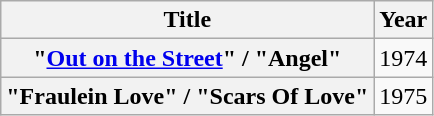<table class="wikitable plainrowheaders unsortable">
<tr>
<th scope="col">Title</th>
<th scope="col">Year</th>
</tr>
<tr>
<th scope="row">"<a href='#'>Out on the Street</a>" / "Angel"</th>
<td>1974</td>
</tr>
<tr>
<th scope="row">"Fraulein Love" / "Scars Of Love"</th>
<td>1975</td>
</tr>
</table>
